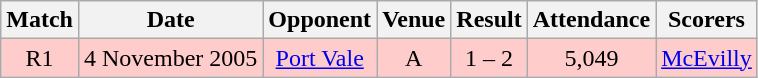<table class="wikitable" style="font-size:100%; text-align:center">
<tr>
<th>Match</th>
<th>Date</th>
<th>Opponent</th>
<th>Venue</th>
<th>Result</th>
<th>Attendance</th>
<th>Scorers</th>
</tr>
<tr style="background: #FFCCCC;">
<td>R1</td>
<td>4 November 2005</td>
<td><a href='#'>Port Vale</a></td>
<td>A</td>
<td>1 – 2</td>
<td>5,049</td>
<td><a href='#'>McEvilly</a></td>
</tr>
</table>
